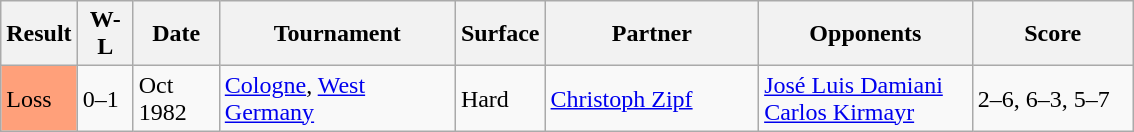<table class="sortable wikitable">
<tr>
<th style="width:40px">Result</th>
<th style="width:30px" class="unsortable">W-L</th>
<th style="width:50px">Date</th>
<th style="width:150px">Tournament</th>
<th style="width:50px">Surface</th>
<th style="width:135px">Partner</th>
<th style="width:135px">Opponents</th>
<th style="width:100px" class="unsortable">Score</th>
</tr>
<tr>
<td style="background:#ffa07a;">Loss</td>
<td>0–1</td>
<td>Oct 1982</td>
<td><a href='#'>Cologne</a>, <a href='#'>West Germany</a></td>
<td>Hard</td>
<td> <a href='#'>Christoph Zipf</a></td>
<td> <a href='#'>José Luis Damiani</a><br> <a href='#'>Carlos Kirmayr</a></td>
<td>2–6, 6–3, 5–7</td>
</tr>
</table>
